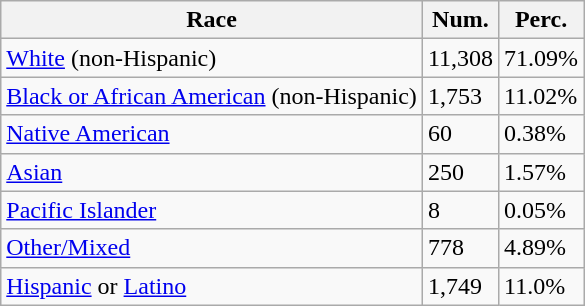<table class="wikitable">
<tr>
<th>Race</th>
<th>Num.</th>
<th>Perc.</th>
</tr>
<tr>
<td><a href='#'>White</a> (non-Hispanic)</td>
<td>11,308</td>
<td>71.09%</td>
</tr>
<tr>
<td><a href='#'>Black or African American</a> (non-Hispanic)</td>
<td>1,753</td>
<td>11.02%</td>
</tr>
<tr>
<td><a href='#'>Native American</a></td>
<td>60</td>
<td>0.38%</td>
</tr>
<tr>
<td><a href='#'>Asian</a></td>
<td>250</td>
<td>1.57%</td>
</tr>
<tr>
<td><a href='#'>Pacific Islander</a></td>
<td>8</td>
<td>0.05%</td>
</tr>
<tr>
<td><a href='#'>Other/Mixed</a></td>
<td>778</td>
<td>4.89%</td>
</tr>
<tr>
<td><a href='#'>Hispanic</a> or <a href='#'>Latino</a></td>
<td>1,749</td>
<td>11.0%</td>
</tr>
</table>
